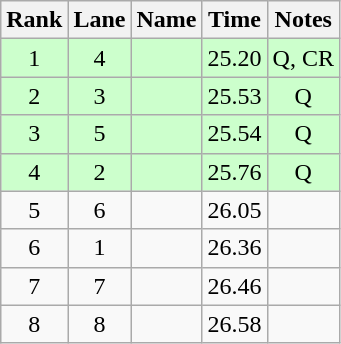<table class="wikitable sortable" style="text-align:center">
<tr>
<th>Rank</th>
<th>Lane</th>
<th>Name</th>
<th>Time</th>
<th>Notes</th>
</tr>
<tr bgcolor=ccffcc>
<td>1</td>
<td>4</td>
<td align=left></td>
<td>25.20</td>
<td>Q, CR</td>
</tr>
<tr bgcolor=ccffcc>
<td>2</td>
<td>3</td>
<td align=left></td>
<td>25.53</td>
<td>Q</td>
</tr>
<tr bgcolor=ccffcc>
<td>3</td>
<td>5</td>
<td align=left></td>
<td>25.54</td>
<td>Q</td>
</tr>
<tr bgcolor=ccffcc>
<td>4</td>
<td>2</td>
<td align=left></td>
<td>25.76</td>
<td>Q</td>
</tr>
<tr>
<td>5</td>
<td>6</td>
<td align=left></td>
<td>26.05</td>
<td></td>
</tr>
<tr>
<td>6</td>
<td>1</td>
<td align=left></td>
<td>26.36</td>
<td></td>
</tr>
<tr>
<td>7</td>
<td>7</td>
<td align=left></td>
<td>26.46</td>
<td></td>
</tr>
<tr>
<td>8</td>
<td>8</td>
<td align=left></td>
<td>26.58</td>
<td></td>
</tr>
</table>
